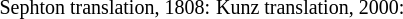<table>
<tr>
<td><br><small>Sephton translation, 1808:</small></td>
<td><br><small>Kunz translation, 2000:</small></td>
<td></td>
</tr>
</table>
